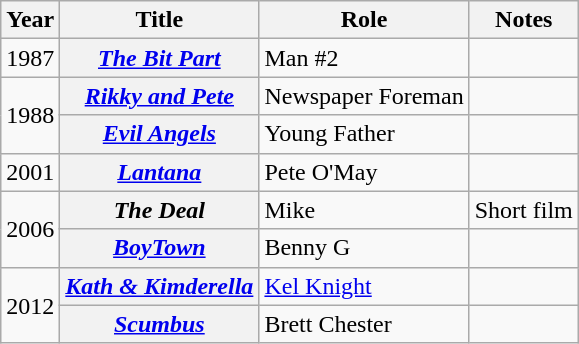<table class="wikitable plainrowheaders sortable">
<tr>
<th scope="col">Year</th>
<th scope="col">Title</th>
<th scope="col">Role</th>
<th scope="col" class="unsortable">Notes</th>
</tr>
<tr>
<td>1987</td>
<th scope="row"><em><a href='#'>The Bit Part</a></em></th>
<td>Man #2</td>
<td></td>
</tr>
<tr>
<td rowspan="2">1988</td>
<th scope="row"><em><a href='#'>Rikky and Pete</a></em></th>
<td>Newspaper Foreman</td>
<td></td>
</tr>
<tr>
<th scope="row"><em><a href='#'>Evil Angels</a></em></th>
<td>Young Father</td>
<td></td>
</tr>
<tr>
<td>2001</td>
<th scope="row"><em><a href='#'>Lantana</a></em></th>
<td>Pete O'May</td>
<td></td>
</tr>
<tr>
<td rowspan="2">2006</td>
<th scope="row"><em>The Deal</em></th>
<td>Mike</td>
<td>Short film</td>
</tr>
<tr>
<th scope="row"><em><a href='#'>BoyTown</a></em></th>
<td>Benny G</td>
<td></td>
</tr>
<tr>
<td rowspan="2">2012</td>
<th scope="row"><em><a href='#'>Kath & Kimderella</a></em></th>
<td><a href='#'>Kel Knight</a></td>
<td></td>
</tr>
<tr>
<th scope="row"><em><a href='#'>Scumbus</a></em></th>
<td>Brett Chester</td>
<td></td>
</tr>
</table>
